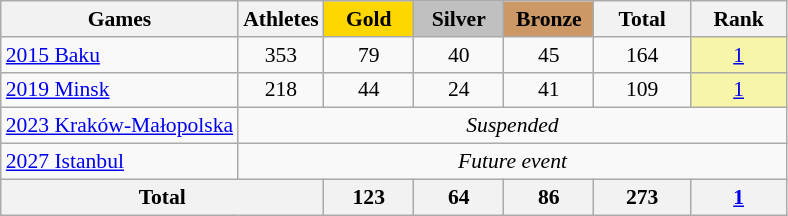<table class="wikitable" style="text-align:center; font-size:90%;">
<tr>
<th>Games</th>
<th>Athletes</th>
<td style="background:gold; width:3.7em; font-weight:bold;">Gold</td>
<td style="background:silver; width:3.7em; font-weight:bold;">Silver</td>
<td style="background:#cc9966; width:3.7em; font-weight:bold;">Bronze</td>
<th style="width:4em; font-weight:bold;">Total</th>
<th style="width:4em; font-weight:bold;">Rank</th>
</tr>
<tr>
<td align=left> <a href='#'>2015 Baku</a></td>
<td>353</td>
<td>79</td>
<td>40</td>
<td>45</td>
<td>164</td>
<td style="background:#f7f6a8;"><a href='#'>1</a></td>
</tr>
<tr>
<td align=left> <a href='#'>2019 Minsk</a></td>
<td>218</td>
<td>44</td>
<td>24</td>
<td>41</td>
<td>109</td>
<td style="background:#f7f6a8;"><a href='#'>1</a></td>
</tr>
<tr>
<td align=left> <a href='#'>2023 Kraków-Małopolska</a></td>
<td colspan=6><em>Suspended</em></td>
</tr>
<tr>
<td align=left> <a href='#'>2027 Istanbul</a></td>
<td colspan=6><em>Future event</em></td>
</tr>
<tr>
<th colspan=2>Total</th>
<th>123</th>
<th>64</th>
<th>86</th>
<th>273</th>
<th><a href='#'>1</a></th>
</tr>
</table>
